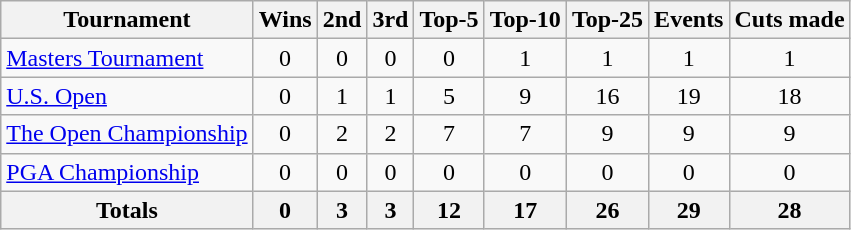<table class=wikitable style=text-align:center>
<tr>
<th>Tournament</th>
<th>Wins</th>
<th>2nd</th>
<th>3rd</th>
<th>Top-5</th>
<th>Top-10</th>
<th>Top-25</th>
<th>Events</th>
<th>Cuts made</th>
</tr>
<tr>
<td align=left><a href='#'>Masters Tournament</a></td>
<td>0</td>
<td>0</td>
<td>0</td>
<td>0</td>
<td>1</td>
<td>1</td>
<td>1</td>
<td>1</td>
</tr>
<tr>
<td align=left><a href='#'>U.S. Open</a></td>
<td>0</td>
<td>1</td>
<td>1</td>
<td>5</td>
<td>9</td>
<td>16</td>
<td>19</td>
<td>18</td>
</tr>
<tr>
<td align=left><a href='#'>The Open Championship</a></td>
<td>0</td>
<td>2</td>
<td>2</td>
<td>7</td>
<td>7</td>
<td>9</td>
<td>9</td>
<td>9</td>
</tr>
<tr>
<td align=left><a href='#'>PGA Championship</a></td>
<td>0</td>
<td>0</td>
<td>0</td>
<td>0</td>
<td>0</td>
<td>0</td>
<td>0</td>
<td>0</td>
</tr>
<tr>
<th>Totals</th>
<th>0</th>
<th>3</th>
<th>3</th>
<th>12</th>
<th>17</th>
<th>26</th>
<th>29</th>
<th>28</th>
</tr>
</table>
